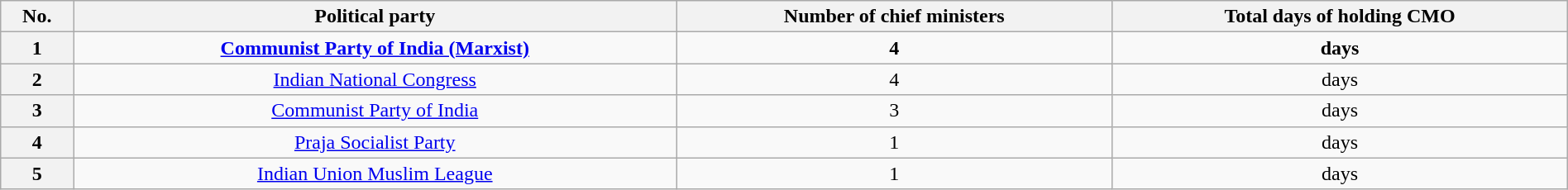<table class="wikitable sortable" style="width:100%; text-align:center">
<tr>
<th>No.</th>
<th>Political party</th>
<th>Number of chief ministers</th>
<th>Total days of holding CMO</th>
</tr>
<tr>
<th>1</th>
<td><strong><a href='#'>Communist Party of India (Marxist)</a></strong></td>
<td><strong>4</strong></td>
<td><strong> days</strong></td>
</tr>
<tr>
<th>2</th>
<td><a href='#'>Indian National Congress</a></td>
<td>4</td>
<td> days</td>
</tr>
<tr>
<th>3</th>
<td><a href='#'>Communist Party of India</a></td>
<td>3</td>
<td> days</td>
</tr>
<tr>
<th>4</th>
<td><a href='#'>Praja Socialist Party</a></td>
<td>1</td>
<td> days</td>
</tr>
<tr>
<th>5</th>
<td><a href='#'>Indian Union Muslim League</a></td>
<td>1</td>
<td> days</td>
</tr>
</table>
